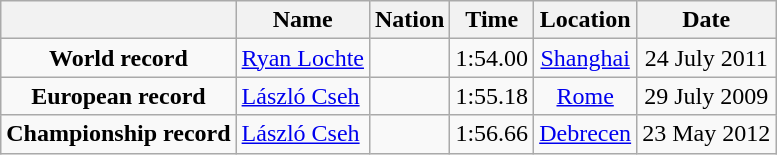<table class=wikitable style=text-align:center>
<tr>
<th></th>
<th>Name</th>
<th>Nation</th>
<th>Time</th>
<th>Location</th>
<th>Date</th>
</tr>
<tr>
<td><strong>World record</strong></td>
<td align=left><a href='#'>Ryan Lochte</a></td>
<td align=left></td>
<td align=left>1:54.00</td>
<td><a href='#'>Shanghai</a></td>
<td>24 July 2011</td>
</tr>
<tr>
<td><strong>European record</strong></td>
<td align=left><a href='#'>László Cseh</a></td>
<td align=left></td>
<td align=left>1:55.18</td>
<td><a href='#'>Rome</a></td>
<td>29 July 2009</td>
</tr>
<tr>
<td><strong>Championship record</strong></td>
<td align=left><a href='#'>László Cseh</a></td>
<td align=left></td>
<td align=left>1:56.66</td>
<td><a href='#'>Debrecen</a></td>
<td>23 May 2012</td>
</tr>
</table>
